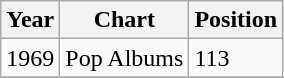<table class="wikitable">
<tr>
<th align="left">Year</th>
<th align="left">Chart</th>
<th align="left">Position</th>
</tr>
<tr>
<td align="left">1969</td>
<td align="left">Pop Albums</td>
<td align="left">113</td>
</tr>
<tr>
</tr>
</table>
